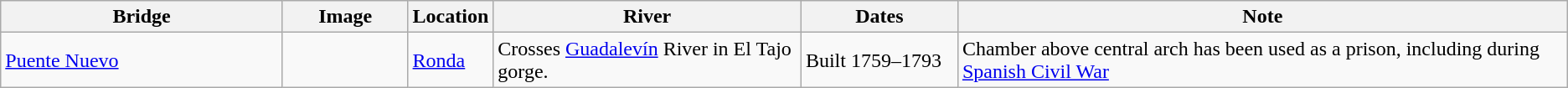<table class="wikitable sortable">
<tr>
<th width = 18%>Bridge</th>
<th width = 8% class="unsortable">Image</th>
<th>Location</th>
<th>River</th>
<th width = 10%>Dates</th>
<th class="unsortable">Note</th>
</tr>
<tr>
<td><a href='#'>Puente Nuevo</a></td>
<td></td>
<td><a href='#'>Ronda</a><br><small></small></td>
<td>Crosses <a href='#'>Guadalevín</a> River in El Tajo gorge.</td>
<td>Built 1759–1793</td>
<td>Chamber above central arch has been used as a prison, including during <a href='#'>Spanish Civil War</a></td>
</tr>
</table>
